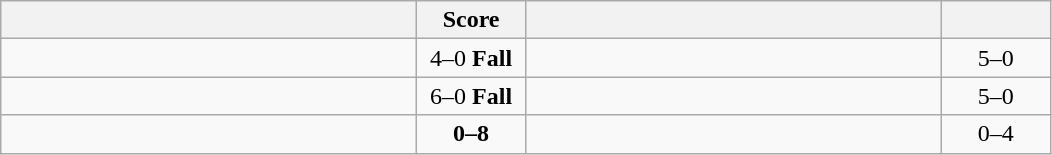<table class="wikitable" style="text-align: center; ">
<tr>
<th align="right" width="270"></th>
<th width="65">Score</th>
<th align="left" width="270"></th>
<th width="65"></th>
</tr>
<tr>
<td align="left"><strong></strong></td>
<td>4–0 <strong>Fall</strong></td>
<td align="left"></td>
<td>5–0 <strong></strong></td>
</tr>
<tr>
<td align="left"><strong></strong></td>
<td>6–0 <strong>Fall</strong></td>
<td align="left"></td>
<td>5–0 <strong></strong></td>
</tr>
<tr>
<td align="left"></td>
<td><strong>0–8</strong></td>
<td align="left"><strong></strong></td>
<td>0–4 <strong></strong></td>
</tr>
</table>
